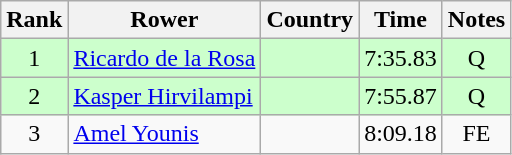<table class="wikitable" style="text-align:center">
<tr>
<th>Rank</th>
<th>Rower</th>
<th>Country</th>
<th>Time</th>
<th>Notes</th>
</tr>
<tr bgcolor=ccffcc>
<td>1</td>
<td align="left"><a href='#'>Ricardo de la Rosa</a></td>
<td align="left"></td>
<td>7:35.83</td>
<td>Q</td>
</tr>
<tr bgcolor=ccffcc>
<td>2</td>
<td align="left"><a href='#'>Kasper Hirvilampi</a></td>
<td align="left"></td>
<td>7:55.87</td>
<td>Q</td>
</tr>
<tr>
<td>3</td>
<td align="left"><a href='#'>Amel Younis</a></td>
<td align="left"></td>
<td>8:09.18</td>
<td>FE</td>
</tr>
</table>
